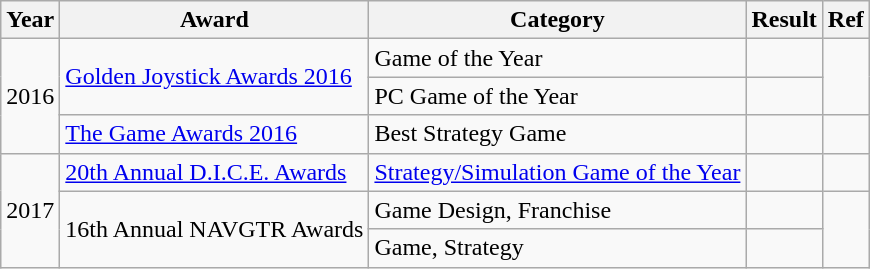<table class="wikitable sortable">
<tr>
<th>Year</th>
<th>Award</th>
<th>Category</th>
<th>Result</th>
<th>Ref</th>
</tr>
<tr>
<td rowspan="3" style="text-align:center;">2016</td>
<td rowspan="2"><a href='#'>Golden Joystick Awards 2016</a></td>
<td>Game of the Year</td>
<td></td>
<td rowspan="2"></td>
</tr>
<tr>
<td>PC Game of the Year</td>
<td></td>
</tr>
<tr>
<td><a href='#'>The Game Awards 2016</a></td>
<td>Best Strategy Game</td>
<td></td>
<td></td>
</tr>
<tr>
<td rowspan="3">2017</td>
<td><a href='#'>20th Annual D.I.C.E. Awards</a></td>
<td><a href='#'>Strategy/Simulation Game of the Year</a></td>
<td></td>
<td></td>
</tr>
<tr>
<td rowspan="2">16th Annual NAVGTR Awards</td>
<td>Game Design, Franchise</td>
<td></td>
<td rowspan="3"></td>
</tr>
<tr>
<td>Game, Strategy</td>
<td></td>
</tr>
</table>
